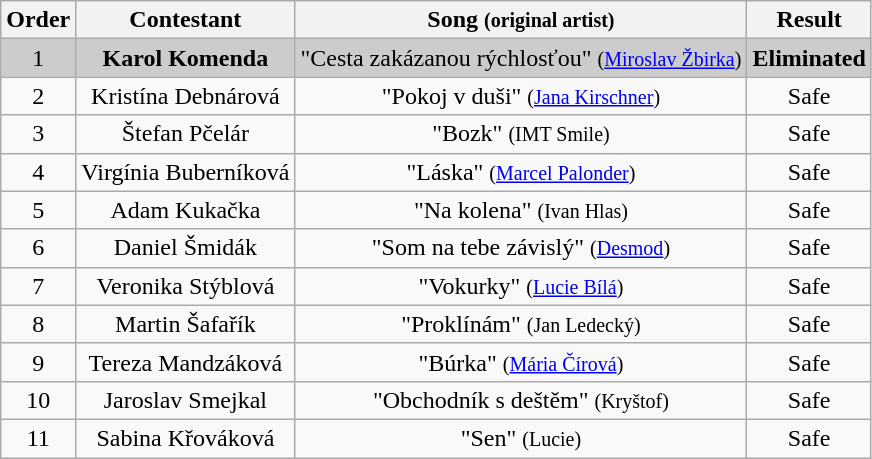<table class="wikitable plainrowheaders" style="text-align:center;">
<tr>
<th scope="col">Order</th>
<th scope="col">Contestant</th>
<th scope="col">Song <small>(original artist)</small></th>
<th scope="col">Result</th>
</tr>
<tr style="background:#ccc;">
<td>1</td>
<td><strong>Karol Komenda</strong></td>
<td>"Cesta zakázanou rýchlosťou" <small>(<a href='#'>Miroslav Žbirka</a>)</small></td>
<td><strong>Eliminated</strong></td>
</tr>
<tr>
<td>2</td>
<td>Kristína Debnárová</td>
<td>"Pokoj v duši" <small>(<a href='#'>Jana Kirschner</a>)</small></td>
<td>Safe</td>
</tr>
<tr>
<td>3</td>
<td>Štefan Pčelár</td>
<td>"Bozk" <small>(IMT Smile)</small></td>
<td>Safe</td>
</tr>
<tr>
<td>4</td>
<td>Virgínia Buberníková</td>
<td>"Láska" <small>(<a href='#'>Marcel Palonder</a>) </small></td>
<td>Safe</td>
</tr>
<tr>
<td>5</td>
<td>Adam Kukačka</td>
<td>"Na kolena" <small>(Ivan Hlas)</small></td>
<td>Safe</td>
</tr>
<tr>
<td>6</td>
<td>Daniel Šmidák</td>
<td>"Som na tebe závislý" <small>(<a href='#'>Desmod</a>)</small></td>
<td>Safe</td>
</tr>
<tr>
<td>7</td>
<td>Veronika Stýblová</td>
<td>"Vokurky" <small>(<a href='#'>Lucie Bílá</a>)</small></td>
<td>Safe</td>
</tr>
<tr>
<td>8</td>
<td>Martin Šafařík</td>
<td>"Proklínám" <small>(Jan Ledecký)</small></td>
<td>Safe</td>
</tr>
<tr>
<td>9</td>
<td>Tereza Mandzáková</td>
<td>"Búrka" <small>(<a href='#'>Mária Čírová</a>)</small></td>
<td>Safe</td>
</tr>
<tr>
<td>10</td>
<td>Jaroslav Smejkal</td>
<td>"Obchodník s deštěm" <small>(Kryštof)</small></td>
<td>Safe</td>
</tr>
<tr>
<td>11</td>
<td>Sabina Křováková</td>
<td>"Sen" <small>(Lucie)</small></td>
<td>Safe</td>
</tr>
</table>
